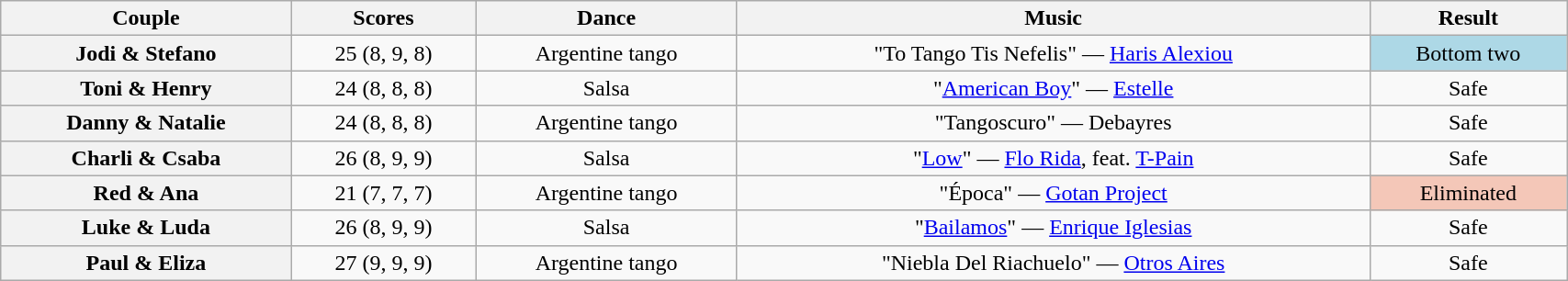<table class="wikitable sortable" style="text-align:center; width: 90%">
<tr>
<th scope="col">Couple</th>
<th scope="col">Scores</th>
<th scope="col">Dance</th>
<th scope="col" class="unsortable">Music</th>
<th scope="col" class="unsortable">Result</th>
</tr>
<tr>
<th scope="row">Jodi & Stefano</th>
<td>25 (8, 9, 8)</td>
<td>Argentine tango</td>
<td>"To Tango Tis Nefelis" — <a href='#'>Haris Alexiou</a></td>
<td bgcolor="lightblue">Bottom two</td>
</tr>
<tr>
<th scope="row">Toni & Henry</th>
<td>24 (8, 8, 8)</td>
<td>Salsa</td>
<td>"<a href='#'>American Boy</a>" — <a href='#'>Estelle</a></td>
<td>Safe</td>
</tr>
<tr>
<th scope="row">Danny & Natalie</th>
<td>24 (8, 8, 8)</td>
<td>Argentine tango</td>
<td>"Tangoscuro" — Debayres</td>
<td>Safe</td>
</tr>
<tr>
<th scope="row">Charli & Csaba</th>
<td>26 (8, 9, 9)</td>
<td>Salsa</td>
<td>"<a href='#'>Low</a>" — <a href='#'>Flo Rida</a>, feat. <a href='#'>T-Pain</a></td>
<td>Safe</td>
</tr>
<tr>
<th scope="row">Red & Ana</th>
<td>21 (7, 7, 7)</td>
<td>Argentine tango</td>
<td>"Época" — <a href='#'>Gotan Project</a></td>
<td bgcolor="f4c7b8">Eliminated</td>
</tr>
<tr>
<th scope="row">Luke & Luda</th>
<td>26 (8, 9, 9)</td>
<td>Salsa</td>
<td>"<a href='#'>Bailamos</a>" — <a href='#'>Enrique Iglesias</a></td>
<td>Safe</td>
</tr>
<tr>
<th scope="row">Paul & Eliza</th>
<td>27 (9, 9, 9)</td>
<td>Argentine tango</td>
<td>"Niebla Del Riachuelo" — <a href='#'>Otros Aires</a></td>
<td>Safe</td>
</tr>
</table>
